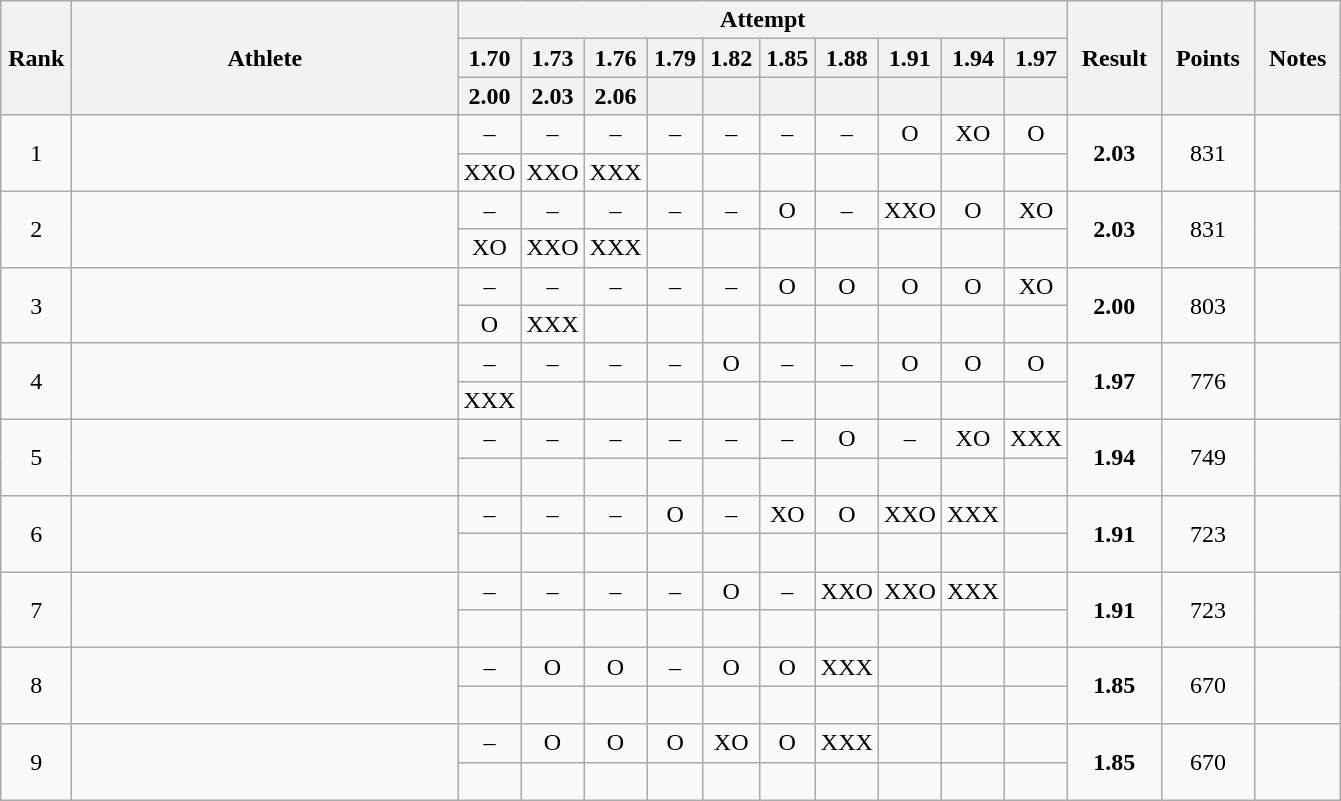<table class="wikitable" style="text-align:center">
<tr>
<th rowspan=3 width=40>Rank</th>
<th rowspan=3 width=250>Athlete</th>
<th colspan=10>Attempt</th>
<th rowspan=3 width=55>Result</th>
<th rowspan=3 width=55>Points</th>
<th rowspan=3 width=50>Notes</th>
</tr>
<tr>
<th width=30>1.70</th>
<th width=30>1.73</th>
<th width=30>1.76</th>
<th width=30>1.79</th>
<th width=30>1.82</th>
<th width=30>1.85</th>
<th width=30>1.88</th>
<th width=30>1.91</th>
<th width=30>1.94</th>
<th width=30>1.97</th>
</tr>
<tr>
<th>2.00</th>
<th>2.03</th>
<th>2.06</th>
<th></th>
<th></th>
<th></th>
<th></th>
<th></th>
<th></th>
<th></th>
</tr>
<tr>
<td rowspan=2>1</td>
<td rowspan=2 align="left"></td>
<td>–</td>
<td>–</td>
<td>–</td>
<td>–</td>
<td>–</td>
<td>–</td>
<td>–</td>
<td>O</td>
<td>XO</td>
<td>O</td>
<td rowspan=2><strong>2.03</strong></td>
<td rowspan=2>831</td>
<td rowspan=2></td>
</tr>
<tr>
<td>XXO</td>
<td>XXO</td>
<td>XXX</td>
<td></td>
<td></td>
<td></td>
<td></td>
<td></td>
<td></td>
<td></td>
</tr>
<tr>
<td rowspan=2>2</td>
<td rowspan=2 align="left"></td>
<td>–</td>
<td>–</td>
<td>–</td>
<td>–</td>
<td>–</td>
<td>O</td>
<td>–</td>
<td>XXO</td>
<td>O</td>
<td>XO</td>
<td rowspan=2><strong>2.03</strong></td>
<td rowspan=2>831</td>
<td rowspan=2></td>
</tr>
<tr>
<td>XO</td>
<td>XXO</td>
<td>XXX</td>
<td></td>
<td></td>
<td></td>
<td></td>
<td></td>
<td></td>
<td></td>
</tr>
<tr>
<td rowspan=2>3</td>
<td rowspan=2 align="left"></td>
<td>–</td>
<td>–</td>
<td>–</td>
<td>–</td>
<td>–</td>
<td>O</td>
<td>O</td>
<td>O</td>
<td>O</td>
<td>XO</td>
<td rowspan=2><strong>2.00</strong></td>
<td rowspan=2>803</td>
<td rowspan=2></td>
</tr>
<tr>
<td>O</td>
<td>XXX</td>
<td></td>
<td></td>
<td></td>
<td></td>
<td></td>
<td></td>
<td></td>
<td></td>
</tr>
<tr>
<td rowspan=2>4</td>
<td rowspan=2 align="left"></td>
<td>–</td>
<td>–</td>
<td>–</td>
<td>–</td>
<td>O</td>
<td>–</td>
<td>–</td>
<td>O</td>
<td>O</td>
<td>O</td>
<td rowspan=2><strong>1.97</strong></td>
<td rowspan=2>776</td>
<td rowspan=2></td>
</tr>
<tr>
<td>XXX</td>
<td></td>
<td></td>
<td></td>
<td></td>
<td></td>
<td></td>
<td></td>
<td></td>
<td></td>
</tr>
<tr>
<td rowspan=2>5</td>
<td rowspan=2 align="left"></td>
<td>–</td>
<td>–</td>
<td>–</td>
<td>–</td>
<td>–</td>
<td>–</td>
<td>O</td>
<td>–</td>
<td>XO</td>
<td>XXX</td>
<td rowspan=2><strong>1.94</strong></td>
<td rowspan=2>749</td>
<td rowspan=2></td>
</tr>
<tr>
<td> </td>
<td></td>
<td></td>
<td></td>
<td></td>
<td></td>
<td></td>
<td></td>
<td></td>
<td></td>
</tr>
<tr>
<td rowspan=2>6</td>
<td rowspan=2 align="left"></td>
<td>–</td>
<td>–</td>
<td>–</td>
<td>O</td>
<td>–</td>
<td>XO</td>
<td>O</td>
<td>XXO</td>
<td>XXX</td>
<td></td>
<td rowspan=2><strong>1.91</strong></td>
<td rowspan=2>723</td>
<td rowspan=2></td>
</tr>
<tr>
<td> </td>
<td></td>
<td></td>
<td></td>
<td></td>
<td></td>
<td></td>
<td></td>
<td></td>
<td></td>
</tr>
<tr>
<td rowspan=2>7</td>
<td rowspan=2 align="left"></td>
<td>–</td>
<td>–</td>
<td>–</td>
<td>–</td>
<td>O</td>
<td>–</td>
<td>XXO</td>
<td>XXO</td>
<td>XXX</td>
<td></td>
<td rowspan=2><strong>1.91</strong></td>
<td rowspan=2>723</td>
<td rowspan=2></td>
</tr>
<tr>
<td> </td>
<td></td>
<td></td>
<td></td>
<td></td>
<td></td>
<td></td>
<td></td>
<td></td>
<td></td>
</tr>
<tr>
<td rowspan=2>8</td>
<td rowspan=2 align="left"></td>
<td>–</td>
<td>O</td>
<td>O</td>
<td>–</td>
<td>O</td>
<td>O</td>
<td>XXX</td>
<td></td>
<td></td>
<td></td>
<td rowspan=2><strong>1.85</strong></td>
<td rowspan=2>670</td>
<td rowspan=2></td>
</tr>
<tr>
<td> </td>
<td></td>
<td></td>
<td></td>
<td></td>
<td></td>
<td></td>
<td></td>
<td></td>
<td></td>
</tr>
<tr>
<td rowspan=2>9</td>
<td rowspan=2 align="left"></td>
<td>–</td>
<td>O</td>
<td>O</td>
<td>O</td>
<td>XO</td>
<td>O</td>
<td>XXX</td>
<td></td>
<td></td>
<td></td>
<td rowspan=2><strong>1.85</strong></td>
<td rowspan=2>670</td>
<td rowspan=2></td>
</tr>
<tr>
<td> </td>
<td></td>
<td></td>
<td></td>
<td></td>
<td></td>
<td></td>
<td></td>
<td></td>
<td></td>
</tr>
</table>
